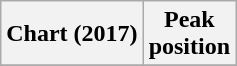<table class="wikitable plainrowheaders" style="text-align:center">
<tr>
<th scope="col">Chart (2017)</th>
<th scope="col">Peak<br>position</th>
</tr>
<tr>
</tr>
</table>
